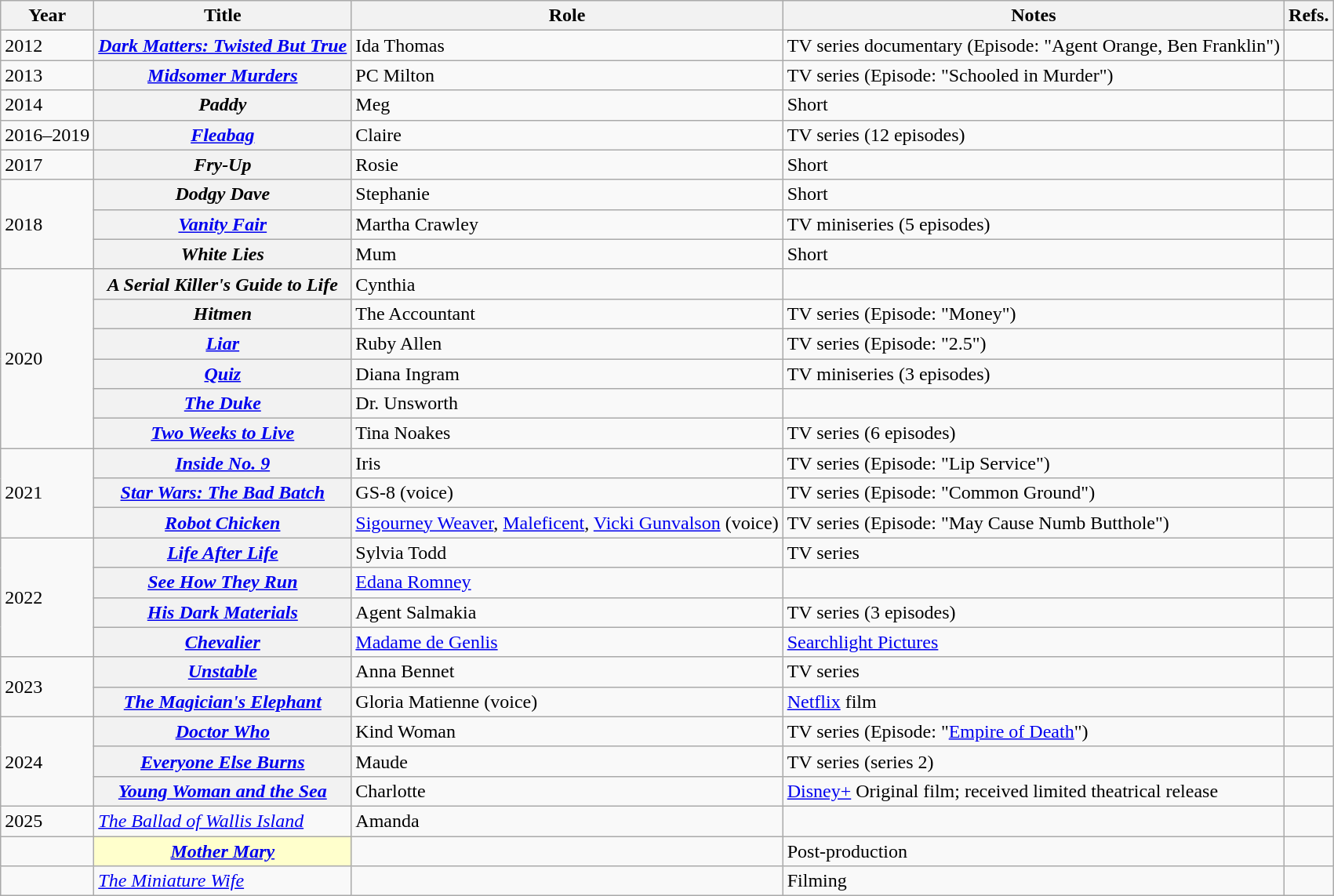<table class="wikitable plainrowheaders sortable" style="margin-right: 0;">
<tr>
<th scope="col">Year</th>
<th scope="col">Title</th>
<th scope="col">Role</th>
<th scope="col" class="unsortable">Notes</th>
<th scope="col" class="unsortable">Refs.</th>
</tr>
<tr>
<td>2012</td>
<th scope=row><em><a href='#'>Dark Matters: Twisted But True</a></em></th>
<td>Ida Thomas</td>
<td>TV series documentary (Episode: "Agent Orange, Ben Franklin")</td>
<td></td>
</tr>
<tr>
<td>2013</td>
<th scope=row><em><a href='#'>Midsomer Murders</a></em></th>
<td>PC Milton</td>
<td>TV series (Episode: "Schooled in Murder")</td>
<td></td>
</tr>
<tr>
<td>2014</td>
<th scope=row><em>Paddy</em></th>
<td>Meg</td>
<td>Short</td>
<td></td>
</tr>
<tr>
<td>2016–2019</td>
<th scope=row><em><a href='#'>Fleabag</a></em></th>
<td>Claire</td>
<td>TV series (12 episodes)</td>
<td></td>
</tr>
<tr>
<td>2017</td>
<th scope=row><em>Fry-Up</em></th>
<td>Rosie</td>
<td>Short</td>
<td></td>
</tr>
<tr>
<td rowspan="3">2018</td>
<th scope=row><em>Dodgy Dave</em></th>
<td>Stephanie</td>
<td>Short</td>
<td></td>
</tr>
<tr>
<th scope=row><em><a href='#'>Vanity Fair</a></em></th>
<td>Martha Crawley</td>
<td>TV miniseries (5 episodes)</td>
<td></td>
</tr>
<tr>
<th scope=row><em>White Lies</em></th>
<td>Mum</td>
<td>Short</td>
<td></td>
</tr>
<tr>
<td rowspan="6">2020</td>
<th scope=row><em>A Serial Killer's Guide to Life</em></th>
<td>Cynthia</td>
<td></td>
<td></td>
</tr>
<tr>
<th scope=row><em>Hitmen</em></th>
<td>The Accountant</td>
<td>TV series (Episode: "Money")</td>
<td></td>
</tr>
<tr>
<th scope=row><em><a href='#'>Liar</a></em></th>
<td>Ruby Allen</td>
<td>TV series (Episode: "2.5")</td>
<td></td>
</tr>
<tr>
<th scope=row><em><a href='#'>Quiz</a></em></th>
<td>Diana Ingram</td>
<td>TV miniseries (3 episodes)</td>
<td></td>
</tr>
<tr>
<th scope=row><em><a href='#'>The Duke</a></em></th>
<td>Dr. Unsworth</td>
<td></td>
<td></td>
</tr>
<tr>
<th scope=row><em><a href='#'>Two Weeks to Live</a></em></th>
<td>Tina Noakes</td>
<td>TV series (6 episodes)</td>
<td></td>
</tr>
<tr>
<td rowspan="3">2021</td>
<th scope=row><em><a href='#'>Inside No. 9</a></em></th>
<td>Iris</td>
<td>TV series (Episode: "Lip Service")</td>
<td></td>
</tr>
<tr>
<th scope=row><em><a href='#'>Star Wars: The Bad Batch</a></em></th>
<td>GS-8 (voice)</td>
<td>TV series (Episode: "Common Ground")</td>
<td></td>
</tr>
<tr>
<th scope=row><em><a href='#'>Robot Chicken</a></em></th>
<td><a href='#'>Sigourney Weaver</a>, <a href='#'>Maleficent</a>, <a href='#'>Vicki Gunvalson</a> (voice)</td>
<td>TV series (Episode: "May Cause Numb Butthole")</td>
<td></td>
</tr>
<tr>
<td rowspan="4">2022</td>
<th scope=row><em><a href='#'>Life After Life</a></em></th>
<td>Sylvia Todd</td>
<td>TV series</td>
<td></td>
</tr>
<tr>
<th scope=row><em><a href='#'>See How They Run</a></em></th>
<td><a href='#'>Edana Romney</a></td>
<td></td>
<td></td>
</tr>
<tr>
<th scope=row><em><a href='#'>His Dark Materials</a></em></th>
<td>Agent Salmakia</td>
<td>TV series (3 episodes)</td>
<td></td>
</tr>
<tr>
<th scope=row><em><a href='#'>Chevalier</a></em></th>
<td><a href='#'>Madame de Genlis</a></td>
<td><a href='#'>Searchlight Pictures</a></td>
<td></td>
</tr>
<tr>
<td rowspan="2">2023</td>
<th scope=row><em><a href='#'>Unstable</a></em></th>
<td>Anna Bennet</td>
<td>TV series</td>
<td></td>
</tr>
<tr>
<th scope=row><em><a href='#'>The Magician's Elephant</a></em></th>
<td>Gloria Matienne (voice)</td>
<td><a href='#'>Netflix</a> film</td>
<td></td>
</tr>
<tr>
<td rowspan="3">2024</td>
<th scope="row"><em><a href='#'>Doctor Who</a></em></th>
<td>Kind Woman</td>
<td>TV series (Episode: "<a href='#'>Empire of Death</a>")</td>
<td></td>
</tr>
<tr>
<th scope="row"><em><a href='#'>Everyone Else Burns</a></em></th>
<td>Maude</td>
<td>TV series (series 2)</td>
<td></td>
</tr>
<tr>
<th scope="row"><em><a href='#'>Young Woman and the Sea</a></em></th>
<td>Charlotte</td>
<td><a href='#'>Disney+</a> Original film; received limited theatrical release</td>
<td></td>
</tr>
<tr>
<td>2025</td>
<td><em><a href='#'>The Ballad of Wallis Island</a></em></td>
<td>Amanda</td>
<td></td>
<td></td>
</tr>
<tr>
<td></td>
<th scope="row" style="background:#ffc;"><em><a href='#'>Mother Mary</a></em></th>
<td></td>
<td>Post-production</td>
<td></td>
</tr>
<tr>
<td></td>
<td><em><a href='#'>The Miniature Wife</a></em></td>
<td></td>
<td>Filming</td>
</tr>
</table>
